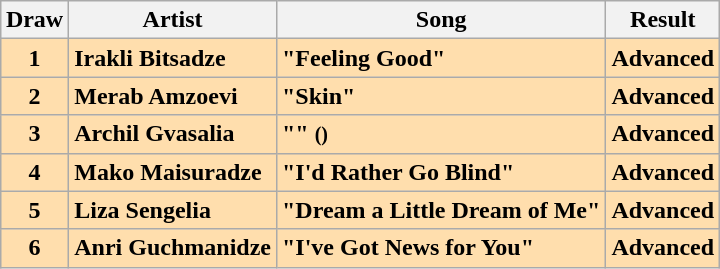<table class="sortable wikitable" style="margin: 1em auto 1em auto; text-align:center">
<tr>
<th>Draw</th>
<th>Artist</th>
<th>Song</th>
<th>Result</th>
</tr>
<tr style="font-weight:bold; background:navajowhite;">
<td>1</td>
<td align="left">Irakli Bitsadze</td>
<td align="left">"Feeling Good"</td>
<td align="left">Advanced</td>
</tr>
<tr style="font-weight:bold; background:navajowhite;">
<td>2</td>
<td align="left">Merab Amzoevi</td>
<td align="left">"Skin"</td>
<td align="left">Advanced</td>
</tr>
<tr style="font-weight:bold; background:navajowhite;">
<td>3</td>
<td align="left">Archil Gvasalia</td>
<td align="left">"" <small>()</small></td>
<td align="left">Advanced</td>
</tr>
<tr style="font-weight:bold; background:navajowhite;">
<td>4</td>
<td align="left">Mako Maisuradze</td>
<td align="left">"I'd Rather Go Blind"</td>
<td align="left">Advanced</td>
</tr>
<tr style="font-weight:bold; background:navajowhite;">
<td>5</td>
<td align="left">Liza Sengelia</td>
<td align="left">"Dream a Little Dream of Me"</td>
<td align="left">Advanced</td>
</tr>
<tr style="font-weight:bold; background:navajowhite;">
<td>6</td>
<td align="left">Anri Guchmanidze</td>
<td align="left">"I've Got News for You"</td>
<td align="left">Advanced</td>
</tr>
</table>
